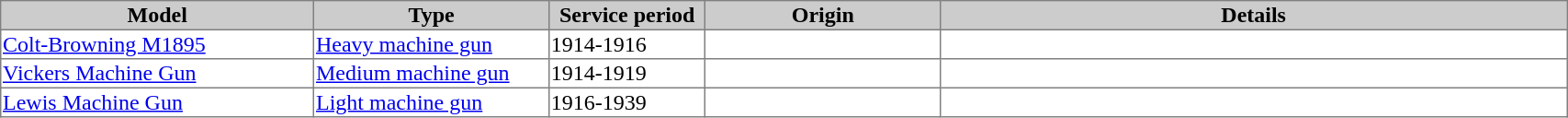<table border="1" width="90%" style="border-collapse: collapse;">
<tr bgcolor=cccccc>
<th width="20%">Model</th>
<th width="15%">Type</th>
<th width="10%">Service period</th>
<th width="15%">Origin</th>
<th>Details</th>
</tr>
<tr>
<td><a href='#'>Colt-Browning M1895</a></td>
<td><a href='#'>Heavy machine gun</a></td>
<td>1914-1916</td>
<td></td>
<td></td>
</tr>
<tr>
<td><a href='#'>Vickers Machine Gun</a></td>
<td><a href='#'>Medium machine gun</a></td>
<td>1914-1919</td>
<td></td>
<td></td>
</tr>
<tr>
<td><a href='#'>Lewis Machine Gun</a></td>
<td><a href='#'>Light machine gun</a></td>
<td>1916-1939</td>
<td></td>
<td></td>
</tr>
</table>
